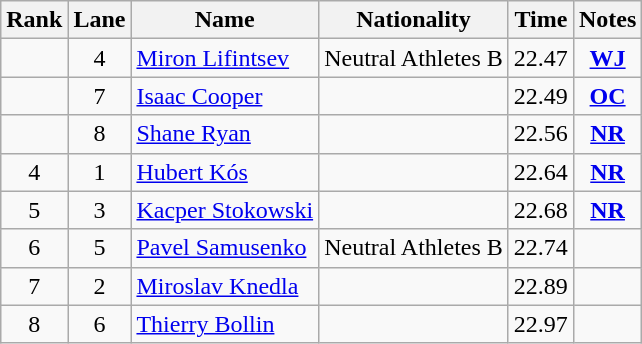<table class="wikitable sortable" style="text-align:center">
<tr>
<th>Rank</th>
<th>Lane</th>
<th>Name</th>
<th>Nationality</th>
<th>Time</th>
<th>Notes</th>
</tr>
<tr>
<td></td>
<td>4</td>
<td align=left><a href='#'>Miron Lifintsev</a></td>
<td align=left> Neutral Athletes B</td>
<td>22.47</td>
<td><a href='#'> <strong>WJ</strong></a></td>
</tr>
<tr>
<td></td>
<td>7</td>
<td align=left><a href='#'>Isaac Cooper</a></td>
<td align=left></td>
<td>22.49</td>
<td><a href='#'> <strong>OC</strong></a></td>
</tr>
<tr>
<td></td>
<td>8</td>
<td align=left><a href='#'> Shane Ryan</a></td>
<td align=left></td>
<td>22.56</td>
<td><strong><a href='#'>NR</a></strong></td>
</tr>
<tr>
<td>4</td>
<td>1</td>
<td align=left><a href='#'>Hubert Kós</a></td>
<td align=left></td>
<td>22.64</td>
<td><strong><a href='#'>NR</a></strong></td>
</tr>
<tr>
<td>5</td>
<td>3</td>
<td align=left><a href='#'>Kacper Stokowski</a></td>
<td align=left></td>
<td>22.68</td>
<td><strong><a href='#'>NR</a></strong></td>
</tr>
<tr>
<td>6</td>
<td>5</td>
<td align=left><a href='#'>Pavel Samusenko</a></td>
<td align=left> Neutral Athletes B</td>
<td>22.74</td>
<td></td>
</tr>
<tr>
<td>7</td>
<td>2</td>
<td align=left><a href='#'>Miroslav Knedla</a></td>
<td align=left></td>
<td>22.89</td>
<td></td>
</tr>
<tr>
<td>8</td>
<td>6</td>
<td align=left><a href='#'>Thierry Bollin</a></td>
<td align=left></td>
<td>22.97</td>
<td></td>
</tr>
</table>
